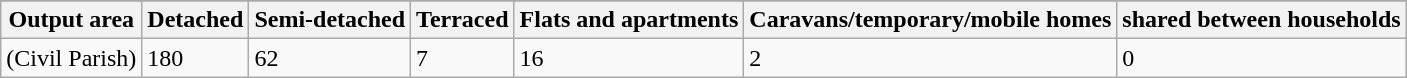<table class="wikitable">
<tr>
</tr>
<tr>
<th>Output area</th>
<th>Detached</th>
<th>Semi-detached</th>
<th>Terraced</th>
<th>Flats and apartments</th>
<th>Caravans/temporary/mobile homes</th>
<th>shared between households</th>
</tr>
<tr>
<td>(Civil Parish)</td>
<td>180</td>
<td>62</td>
<td>7</td>
<td>16</td>
<td>2</td>
<td>0</td>
</tr>
</table>
